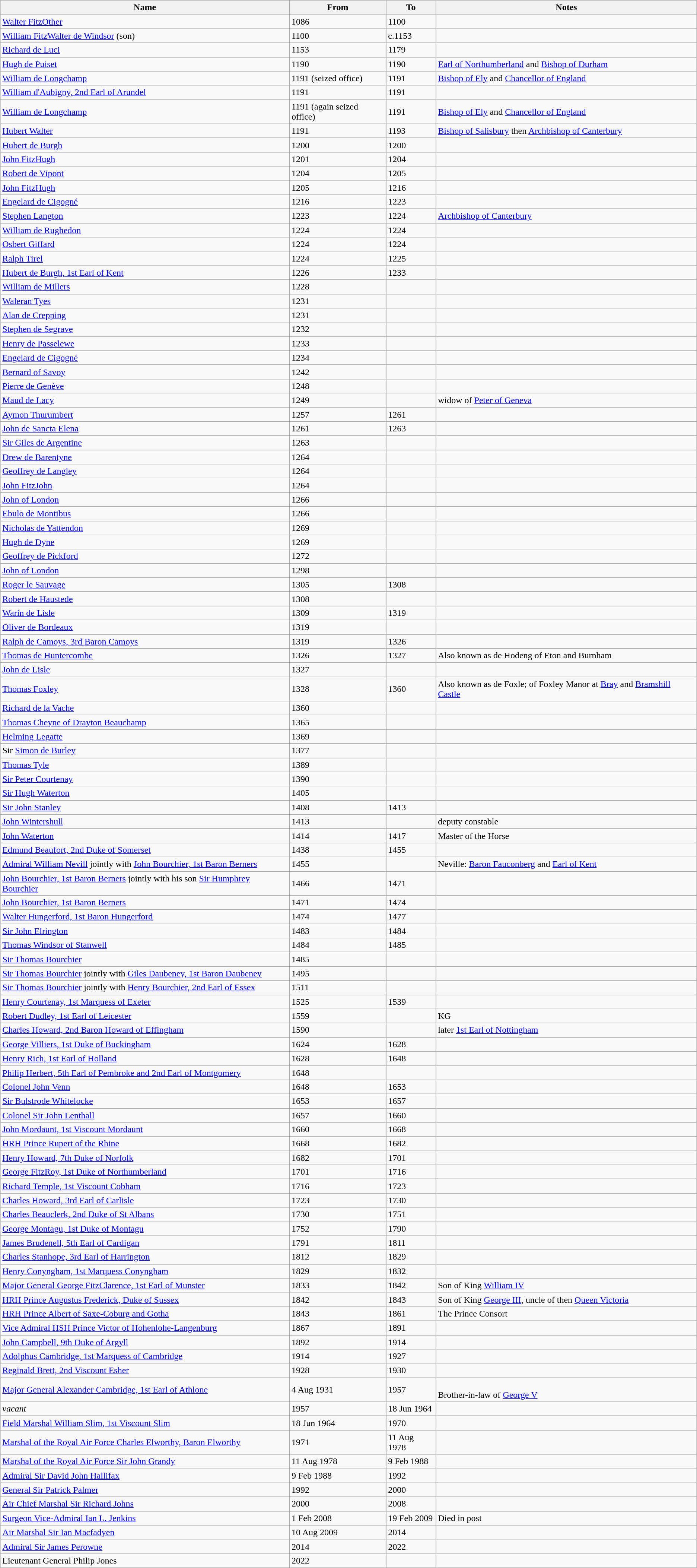<table class="wikitable">
<tr>
<th>Name</th>
<th>From</th>
<th>To</th>
<th>Notes</th>
</tr>
<tr>
<td><a href='#'>Walter FitzOther</a></td>
<td>1086</td>
<td>1100</td>
<td></td>
</tr>
<tr>
<td><a href='#'>William FitzWalter de Windsor</a> (son)</td>
<td>1100</td>
<td>c.1153</td>
<td></td>
</tr>
<tr>
<td><a href='#'>Richard de Luci</a></td>
<td>1153</td>
<td>1179</td>
<td></td>
</tr>
<tr>
<td><a href='#'>Hugh de Puiset</a></td>
<td>1190</td>
<td>1190</td>
<td><a href='#'>Earl of Northumberland</a> and <a href='#'>Bishop of Durham</a></td>
</tr>
<tr>
<td><a href='#'>William de Longchamp</a></td>
<td>1191 (seized office)</td>
<td>1191</td>
<td><a href='#'>Bishop of Ely</a> and <a href='#'>Chancellor of England</a></td>
</tr>
<tr>
<td><a href='#'>William d'Aubigny, 2nd Earl of Arundel</a></td>
<td>1191</td>
<td>1191</td>
<td></td>
</tr>
<tr>
<td><a href='#'>William de Longchamp</a></td>
<td>1191 (again seized office)</td>
<td>1191</td>
<td><a href='#'>Bishop of Ely</a> and <a href='#'>Chancellor of England</a></td>
</tr>
<tr>
<td><a href='#'>Hubert Walter</a></td>
<td>1191</td>
<td>1193</td>
<td><a href='#'>Bishop of Salisbury</a> then <a href='#'>Archbishop of Canterbury</a></td>
</tr>
<tr>
<td><a href='#'>Hubert de Burgh</a></td>
<td>1200</td>
<td>1200</td>
<td></td>
</tr>
<tr>
<td><a href='#'>John FitzHugh</a></td>
<td>1201</td>
<td>1204</td>
<td></td>
</tr>
<tr>
<td><a href='#'>Robert de Vipont</a></td>
<td>1204</td>
<td>1205</td>
<td></td>
</tr>
<tr>
<td><a href='#'>John FitzHugh</a></td>
<td>1205</td>
<td>1216</td>
<td></td>
</tr>
<tr>
<td><a href='#'>Engelard de Cigogné</a></td>
<td>1216</td>
<td>1223</td>
<td></td>
</tr>
<tr>
<td><a href='#'>Stephen Langton</a></td>
<td>1223</td>
<td>1224</td>
<td><a href='#'>Archbishop of Canterbury</a></td>
</tr>
<tr>
<td><a href='#'>William de Rughedon</a></td>
<td>1224</td>
<td>1224</td>
<td></td>
</tr>
<tr>
<td><a href='#'>Osbert Giffard</a></td>
<td>1224</td>
<td>1224</td>
<td></td>
</tr>
<tr>
<td><a href='#'>Ralph Tirel</a></td>
<td>1224</td>
<td>1225</td>
<td></td>
</tr>
<tr>
<td><a href='#'>Hubert de Burgh, 1st Earl of Kent</a></td>
<td>1226</td>
<td>1233</td>
<td></td>
</tr>
<tr>
<td><a href='#'>William de Millers</a></td>
<td>1228</td>
<td></td>
<td></td>
</tr>
<tr>
<td><a href='#'>Waleran Tyes</a></td>
<td>1231</td>
<td></td>
<td></td>
</tr>
<tr>
<td><a href='#'>Alan de Crepping</a></td>
<td>1231</td>
<td></td>
<td></td>
</tr>
<tr>
<td><a href='#'>Stephen de Segrave</a></td>
<td>1232</td>
<td></td>
<td></td>
</tr>
<tr>
<td><a href='#'>Henry de Passelewe</a></td>
<td>1233</td>
<td></td>
<td></td>
</tr>
<tr>
<td><a href='#'>Engelard de Cigogné</a></td>
<td>1234</td>
<td></td>
<td></td>
</tr>
<tr>
<td><a href='#'>Bernard of Savoy</a></td>
<td>1242</td>
<td></td>
<td></td>
</tr>
<tr>
<td><a href='#'>Pierre de Genève</a></td>
<td>1248</td>
<td></td>
<td></td>
</tr>
<tr>
<td><a href='#'>Maud de Lacy</a></td>
<td>1249</td>
<td></td>
<td>widow of <a href='#'>Peter of Geneva</a></td>
</tr>
<tr>
<td><a href='#'>Aymon Thurumbert</a></td>
<td>1257</td>
<td>1261</td>
<td></td>
</tr>
<tr>
<td><a href='#'>John de Sancta Elena</a></td>
<td>1261</td>
<td>1263</td>
<td></td>
</tr>
<tr>
<td><a href='#'>Sir Giles de Argentine</a></td>
<td>1263</td>
<td></td>
<td></td>
</tr>
<tr>
<td><a href='#'>Drew de Barentyne</a></td>
<td>1264</td>
<td></td>
<td></td>
</tr>
<tr>
<td><a href='#'>Geoffrey de Langley</a></td>
<td>1264</td>
<td></td>
<td></td>
</tr>
<tr>
<td><a href='#'>John FitzJohn</a></td>
<td>1264</td>
<td></td>
<td></td>
</tr>
<tr>
<td><a href='#'>John of London</a></td>
<td>1266</td>
<td></td>
<td></td>
</tr>
<tr>
<td><a href='#'>Ebulo de Montibus</a></td>
<td>1266</td>
<td></td>
<td></td>
</tr>
<tr>
<td><a href='#'>Nicholas de Yattendon</a></td>
<td>1269</td>
<td></td>
<td></td>
</tr>
<tr>
<td><a href='#'>Hugh de Dyne</a></td>
<td>1269</td>
<td></td>
<td></td>
</tr>
<tr>
<td><a href='#'>Geoffrey de Pickford</a></td>
<td>1272</td>
<td></td>
<td></td>
</tr>
<tr>
<td><a href='#'>John of London</a></td>
<td>1298</td>
<td></td>
<td></td>
</tr>
<tr>
<td><a href='#'>Roger le Sauvage</a></td>
<td>1305</td>
<td>1308</td>
<td></td>
</tr>
<tr>
<td><a href='#'>Robert de Haustede</a></td>
<td>1308</td>
<td></td>
<td></td>
</tr>
<tr>
<td><a href='#'>Warin de Lisle</a></td>
<td>1309</td>
<td>1319</td>
<td></td>
</tr>
<tr>
<td><a href='#'>Oliver de Bordeaux</a></td>
<td>1319</td>
<td></td>
<td></td>
</tr>
<tr>
<td><a href='#'>Ralph de Camoys, 3rd Baron Camoys</a></td>
<td>1319</td>
<td>1326</td>
<td></td>
</tr>
<tr>
<td><a href='#'>Thomas de Huntercombe</a></td>
<td>1326</td>
<td>1327</td>
<td>Also known as de Hodeng of Eton and Burnham</td>
</tr>
<tr>
<td><a href='#'>John de Lisle</a></td>
<td>1327</td>
<td></td>
<td></td>
</tr>
<tr>
<td><a href='#'>Thomas Foxley</a></td>
<td>1328</td>
<td>1360</td>
<td>Also known as de Foxle; of Foxley Manor at <a href='#'>Bray</a> and <a href='#'>Bramshill Castle</a></td>
</tr>
<tr>
<td><a href='#'>Richard de la Vache</a></td>
<td>1360</td>
<td></td>
<td></td>
</tr>
<tr>
<td><a href='#'>Thomas Cheyne of Drayton Beauchamp</a></td>
<td>1365</td>
<td></td>
<td></td>
</tr>
<tr>
<td><a href='#'>Helming Legatte</a></td>
<td>1369</td>
<td></td>
<td></td>
</tr>
<tr>
<td>Sir <a href='#'>Simon de Burley</a></td>
<td>1377</td>
<td></td>
<td></td>
</tr>
<tr>
<td><a href='#'>Thomas Tyle</a></td>
<td>1389</td>
<td></td>
<td></td>
</tr>
<tr>
<td><a href='#'>Sir Peter Courtenay</a></td>
<td>1390</td>
<td></td>
<td></td>
</tr>
<tr>
<td><a href='#'>Sir Hugh Waterton</a></td>
<td>1405</td>
<td></td>
<td></td>
</tr>
<tr>
<td><a href='#'>Sir John Stanley</a></td>
<td>1408</td>
<td>1413</td>
<td></td>
</tr>
<tr>
<td><a href='#'>John Wintershull</a></td>
<td>1413</td>
<td></td>
<td>deputy constable</td>
</tr>
<tr>
<td><a href='#'>John Waterton</a></td>
<td>1414</td>
<td>1417</td>
<td>Master of the Horse</td>
</tr>
<tr>
<td><a href='#'>Edmund Beaufort, 2nd Duke of Somerset</a></td>
<td>1438</td>
<td>1455</td>
<td></td>
</tr>
<tr>
<td><a href='#'>Admiral William Nevill</a> jointly with <a href='#'>John Bourchier, 1st Baron Berners</a></td>
<td>1455</td>
<td></td>
<td>Neville: <a href='#'>Baron Fauconberg</a> and <a href='#'>Earl of Kent</a></td>
</tr>
<tr>
<td><a href='#'>John Bourchier, 1st Baron Berners</a> jointly with his son <a href='#'>Sir Humphrey Bourchier</a></td>
<td>1466</td>
<td>1471</td>
<td></td>
</tr>
<tr>
<td><a href='#'>John Bourchier, 1st Baron Berners</a></td>
<td>1471</td>
<td>1474</td>
<td></td>
</tr>
<tr>
<td><a href='#'>Walter Hungerford, 1st Baron Hungerford</a></td>
<td>1474</td>
<td>1477</td>
<td></td>
</tr>
<tr>
<td><a href='#'>Sir John Elrington</a></td>
<td>1483</td>
<td>1484</td>
<td></td>
</tr>
<tr>
<td><a href='#'>Thomas Windsor of Stanwell</a></td>
<td>1484</td>
<td>1485</td>
<td></td>
</tr>
<tr>
<td><a href='#'>Sir Thomas Bourchier</a></td>
<td>1485</td>
<td></td>
<td></td>
</tr>
<tr>
<td><a href='#'>Sir Thomas Bourchier</a> jointly with <a href='#'>Giles Daubeney, 1st Baron Daubeney</a></td>
<td>1495</td>
<td></td>
<td></td>
</tr>
<tr>
<td><a href='#'>Sir Thomas Bourchier</a> jointly with <a href='#'>Henry Bourchier, 2nd Earl of Essex</a></td>
<td>1511</td>
<td></td>
<td></td>
</tr>
<tr>
<td><a href='#'>Henry Courtenay, 1st Marquess of Exeter</a></td>
<td>1525</td>
<td>1539</td>
<td></td>
</tr>
<tr>
<td><a href='#'>Robert Dudley, 1st Earl of Leicester</a></td>
<td>1559</td>
<td></td>
<td>KG</td>
</tr>
<tr>
<td><a href='#'>Charles Howard, 2nd Baron Howard of Effingham</a></td>
<td>1590</td>
<td></td>
<td>later <a href='#'>1st Earl of Nottingham</a></td>
</tr>
<tr>
<td><a href='#'>George Villiers, 1st Duke of Buckingham</a></td>
<td>1624</td>
<td>1628</td>
<td></td>
</tr>
<tr>
<td><a href='#'>Henry Rich, 1st Earl of Holland</a></td>
<td>1628</td>
<td>1648</td>
<td></td>
</tr>
<tr>
<td><a href='#'>Philip Herbert, 5th Earl of Pembroke and 2nd Earl of Montgomery</a></td>
<td>1648</td>
<td></td>
<td></td>
</tr>
<tr>
<td><a href='#'>Colonel John Venn</a></td>
<td>1648</td>
<td>1653</td>
<td></td>
</tr>
<tr>
<td><a href='#'>Sir Bulstrode Whitelocke</a></td>
<td>1653</td>
<td>1657</td>
<td></td>
</tr>
<tr>
<td><a href='#'>Colonel Sir John Lenthall</a></td>
<td>1657</td>
<td>1660</td>
<td></td>
</tr>
<tr>
<td><a href='#'>John Mordaunt, 1st Viscount Mordaunt</a></td>
<td>1660</td>
<td>1668</td>
<td></td>
</tr>
<tr>
<td><a href='#'>HRH Prince Rupert of the Rhine</a></td>
<td>1668</td>
<td>1682</td>
<td></td>
</tr>
<tr>
<td><a href='#'>Henry Howard, 7th Duke of Norfolk</a></td>
<td>1682</td>
<td>1701</td>
<td></td>
</tr>
<tr>
<td><a href='#'>George FitzRoy, 1st Duke of Northumberland</a></td>
<td>1701</td>
<td>1716</td>
<td></td>
</tr>
<tr>
<td><a href='#'>Richard Temple, 1st Viscount Cobham</a></td>
<td>1716</td>
<td>1723</td>
<td></td>
</tr>
<tr>
<td><a href='#'>Charles Howard, 3rd Earl of Carlisle</a></td>
<td>1723</td>
<td>1730</td>
<td></td>
</tr>
<tr>
<td><a href='#'>Charles Beauclerk, 2nd Duke of St Albans</a></td>
<td>1730</td>
<td>1751</td>
<td></td>
</tr>
<tr>
<td><a href='#'>George Montagu, 1st Duke of Montagu</a></td>
<td>1752</td>
<td>1790</td>
<td></td>
</tr>
<tr>
<td><a href='#'>James Brudenell, 5th Earl of Cardigan</a></td>
<td>1791</td>
<td>1811</td>
<td></td>
</tr>
<tr>
<td><a href='#'>Charles Stanhope, 3rd Earl of Harrington</a></td>
<td>1812</td>
<td>1829</td>
<td></td>
</tr>
<tr>
<td><a href='#'>Henry Conyngham, 1st Marquess Conyngham</a></td>
<td>1829</td>
<td>1832</td>
<td></td>
</tr>
<tr>
<td><a href='#'>Major General George FitzClarence, 1st Earl of Munster</a></td>
<td>1833</td>
<td>1842</td>
<td>Son of King <a href='#'>William IV</a></td>
</tr>
<tr>
<td><a href='#'>HRH Prince Augustus Frederick, Duke of Sussex</a></td>
<td>1842</td>
<td>1843</td>
<td>Son of King <a href='#'>George III</a>, uncle of then <a href='#'>Queen Victoria</a></td>
</tr>
<tr>
<td><a href='#'>HRH Prince Albert of Saxe-Coburg and Gotha</a></td>
<td>1843</td>
<td>1861</td>
<td>The Prince Consort</td>
</tr>
<tr>
<td><a href='#'>Vice Admiral HSH Prince Victor of Hohenlohe-Langenburg</a></td>
<td>1867</td>
<td>1891</td>
<td></td>
</tr>
<tr>
<td><a href='#'>John Campbell, 9th Duke of Argyll</a></td>
<td>1892</td>
<td>1914</td>
<td></td>
</tr>
<tr>
<td><a href='#'>Adolphus Cambridge, 1st Marquess of Cambridge</a></td>
<td>1914</td>
<td>1927</td>
<td></td>
</tr>
<tr>
<td><a href='#'>Reginald Brett, 2nd Viscount Esher</a></td>
<td>1928</td>
<td>1930</td>
<td></td>
</tr>
<tr>
<td><a href='#'>Major General Alexander Cambridge, 1st Earl of Athlone</a></td>
<td>4 Aug 1931</td>
<td>1957</td>
<td><br>Brother-in-law of <a href='#'>George V</a></td>
</tr>
<tr>
<td><em>vacant</em></td>
<td>1957</td>
<td>18 Jun 1964</td>
<td></td>
</tr>
<tr>
<td><a href='#'>Field Marshal William Slim, 1st Viscount Slim</a></td>
<td>18 Jun 1964</td>
<td>1970</td>
<td></td>
</tr>
<tr>
<td><a href='#'>Marshal of the Royal Air Force Charles Elworthy, Baron Elworthy</a></td>
<td>1971</td>
<td>11 Aug 1978</td>
<td></td>
</tr>
<tr>
<td><a href='#'>Marshal of the Royal Air Force Sir John Grandy</a></td>
<td>11 Aug 1978</td>
<td>9 Feb 1988</td>
<td></td>
</tr>
<tr>
<td><a href='#'>Admiral Sir David John Hallifax</a></td>
<td>9 Feb 1988</td>
<td>1992</td>
<td></td>
</tr>
<tr>
<td><a href='#'>General Sir Patrick Palmer</a></td>
<td>1992</td>
<td>2000</td>
<td></td>
</tr>
<tr>
<td><a href='#'>Air Chief Marshal Sir Richard Johns</a></td>
<td>2000</td>
<td>2008</td>
<td></td>
</tr>
<tr>
<td><a href='#'>Surgeon Vice-Admiral Ian L. Jenkins</a></td>
<td>1 Feb 2008</td>
<td>19 Feb 2009</td>
<td>Died in post</td>
</tr>
<tr>
<td><a href='#'>Air Marshal Sir Ian Macfadyen</a></td>
<td>10 Aug 2009</td>
<td>2014</td>
<td></td>
</tr>
<tr>
<td><a href='#'>Admiral Sir James Perowne</a></td>
<td>2014</td>
<td>2022</td>
<td></td>
</tr>
<tr>
<td>Lieutenant General Philip Jones</td>
<td>2022</td>
<td></td>
<td></td>
</tr>
</table>
